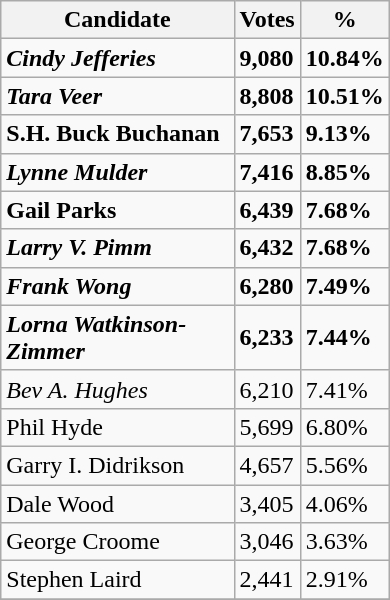<table class="wikitable" style="width:260px">
<tr>
<th>Candidate</th>
<th>Votes</th>
<th>%</th>
</tr>
<tr>
<td><strong><em>Cindy Jefferies</em></strong></td>
<td><strong>9,080</strong></td>
<td><strong>10.84%</strong></td>
</tr>
<tr>
<td><strong><em>Tara Veer</em></strong></td>
<td><strong>8,808</strong></td>
<td><strong>10.51%</strong></td>
</tr>
<tr>
<td><strong>S.H. Buck Buchanan</strong></td>
<td><strong>7,653</strong></td>
<td><strong>9.13%</strong></td>
</tr>
<tr>
<td><strong><em>Lynne Mulder</em></strong></td>
<td><strong>7,416</strong></td>
<td><strong>8.85%</strong></td>
</tr>
<tr>
<td><strong>Gail Parks</strong></td>
<td><strong>6,439</strong></td>
<td><strong>7.68%</strong></td>
</tr>
<tr>
<td><strong><em>Larry V. Pimm</em></strong></td>
<td><strong>6,432</strong></td>
<td><strong>7.68%</strong></td>
</tr>
<tr>
<td><strong><em>Frank Wong</em></strong></td>
<td><strong>6,280</strong></td>
<td><strong>7.49%</strong></td>
</tr>
<tr>
<td><strong><em>Lorna Watkinson-Zimmer</em></strong></td>
<td><strong>6,233</strong></td>
<td><strong>7.44%</strong></td>
</tr>
<tr>
<td><em>Bev A. Hughes</em></td>
<td>6,210</td>
<td>7.41%</td>
</tr>
<tr>
<td>Phil Hyde</td>
<td>5,699</td>
<td>6.80%</td>
</tr>
<tr>
<td>Garry I. Didrikson</td>
<td>4,657</td>
<td>5.56%</td>
</tr>
<tr>
<td>Dale Wood</td>
<td>3,405</td>
<td>4.06%</td>
</tr>
<tr>
<td>George Croome</td>
<td>3,046</td>
<td>3.63%</td>
</tr>
<tr>
<td>Stephen Laird</td>
<td>2,441</td>
<td>2.91%</td>
</tr>
<tr>
</tr>
</table>
